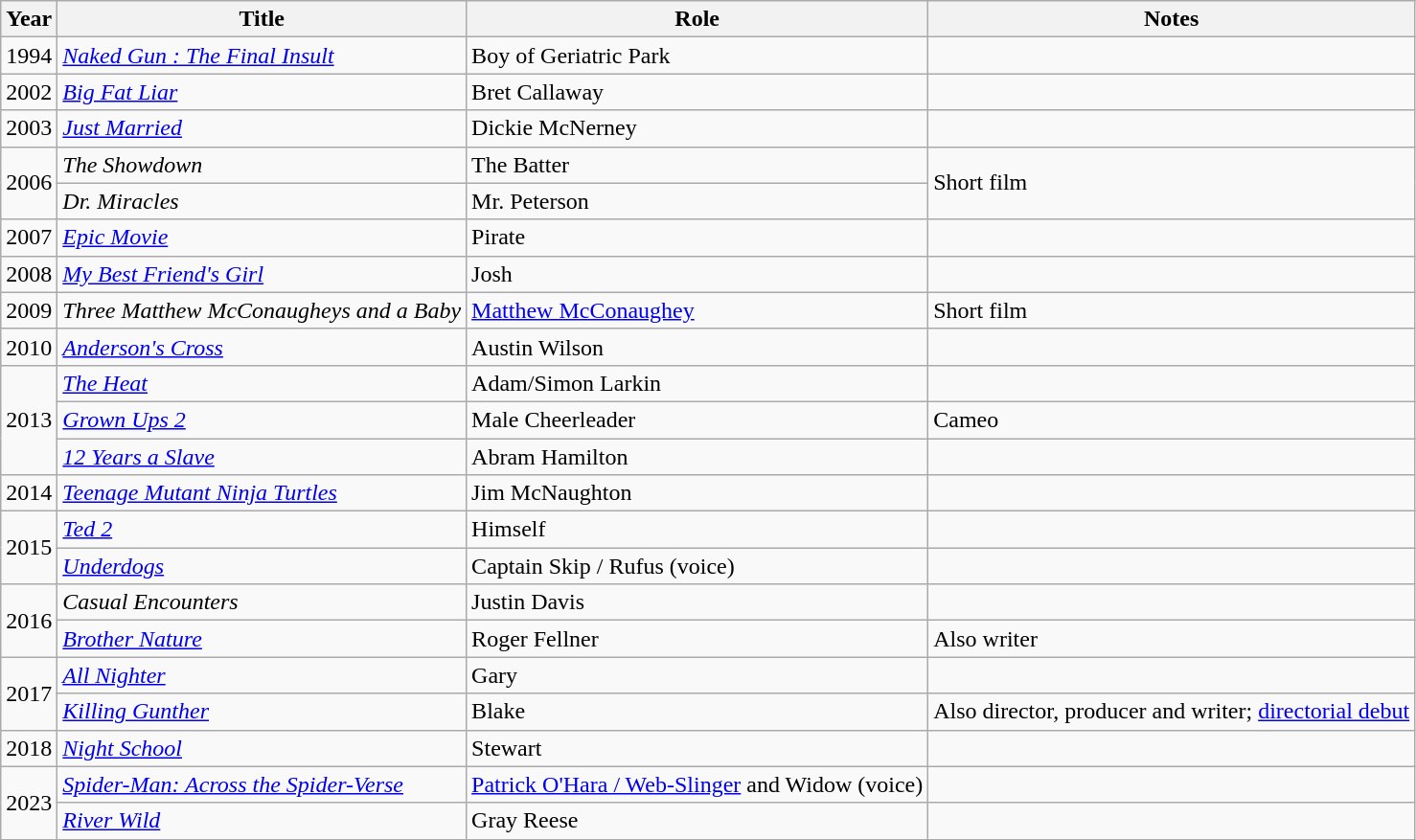<table class="wikitable">
<tr>
<th>Year</th>
<th>Title</th>
<th>Role</th>
<th>Notes</th>
</tr>
<tr>
<td>1994</td>
<td><em><a href='#'>Naked Gun : The Final Insult</a></em></td>
<td>Boy of Geriatric Park</td>
<td></td>
</tr>
<tr>
<td>2002</td>
<td><em><a href='#'>Big Fat Liar</a></em></td>
<td>Bret Callaway</td>
<td></td>
</tr>
<tr>
<td>2003</td>
<td><em><a href='#'>Just Married</a></em></td>
<td>Dickie McNerney</td>
<td></td>
</tr>
<tr>
<td rowspan="2">2006</td>
<td><em>The Showdown</em></td>
<td>The Batter</td>
<td rowspan="2">Short film</td>
</tr>
<tr>
<td><em>Dr. Miracles</em></td>
<td>Mr. Peterson</td>
</tr>
<tr>
<td>2007</td>
<td><em><a href='#'>Epic Movie</a></em></td>
<td>Pirate</td>
<td></td>
</tr>
<tr>
<td>2008</td>
<td><em><a href='#'>My Best Friend's Girl</a></em></td>
<td>Josh</td>
<td></td>
</tr>
<tr>
<td>2009</td>
<td><em>Three Matthew McConaugheys and a Baby</em></td>
<td><a href='#'>Matthew McConaughey</a></td>
<td>Short film</td>
</tr>
<tr>
<td>2010</td>
<td><em><a href='#'>Anderson's Cross</a></em></td>
<td>Austin Wilson</td>
<td></td>
</tr>
<tr>
<td rowspan="3">2013</td>
<td><em><a href='#'>The Heat</a></em></td>
<td>Adam/Simon Larkin</td>
<td></td>
</tr>
<tr>
<td><em><a href='#'>Grown Ups 2</a></em></td>
<td>Male Cheerleader</td>
<td>Cameo</td>
</tr>
<tr>
<td><em><a href='#'>12 Years a Slave</a></em></td>
<td>Abram Hamilton</td>
<td></td>
</tr>
<tr>
<td>2014</td>
<td><em><a href='#'>Teenage Mutant Ninja Turtles</a></em></td>
<td>Jim McNaughton</td>
<td></td>
</tr>
<tr>
<td rowspan="2">2015</td>
<td><em><a href='#'>Ted 2</a></em></td>
<td>Himself</td>
<td></td>
</tr>
<tr>
<td><em><a href='#'>Underdogs</a></em></td>
<td>Captain Skip / Rufus (voice)</td>
<td></td>
</tr>
<tr>
<td rowspan="2">2016</td>
<td><em>Casual Encounters</em></td>
<td>Justin Davis</td>
<td></td>
</tr>
<tr>
<td><em><a href='#'>Brother Nature</a></em></td>
<td>Roger Fellner</td>
<td>Also writer</td>
</tr>
<tr>
<td rowspan="2">2017</td>
<td><em><a href='#'>All Nighter</a></em></td>
<td>Gary</td>
<td></td>
</tr>
<tr>
<td><em><a href='#'>Killing Gunther</a></em></td>
<td>Blake</td>
<td>Also director, producer and writer; <a href='#'>directorial debut</a></td>
</tr>
<tr>
<td>2018</td>
<td><em><a href='#'>Night School</a></em></td>
<td>Stewart</td>
<td></td>
</tr>
<tr>
<td rowspan="2">2023</td>
<td><em><a href='#'>Spider-Man: Across the Spider-Verse</a></em></td>
<td><a href='#'>Patrick O'Hara / Web-Slinger</a> and Widow (voice)</td>
<td></td>
</tr>
<tr>
<td><em><a href='#'>River Wild</a></em></td>
<td>Gray Reese</td>
<td></td>
</tr>
<tr>
</tr>
</table>
